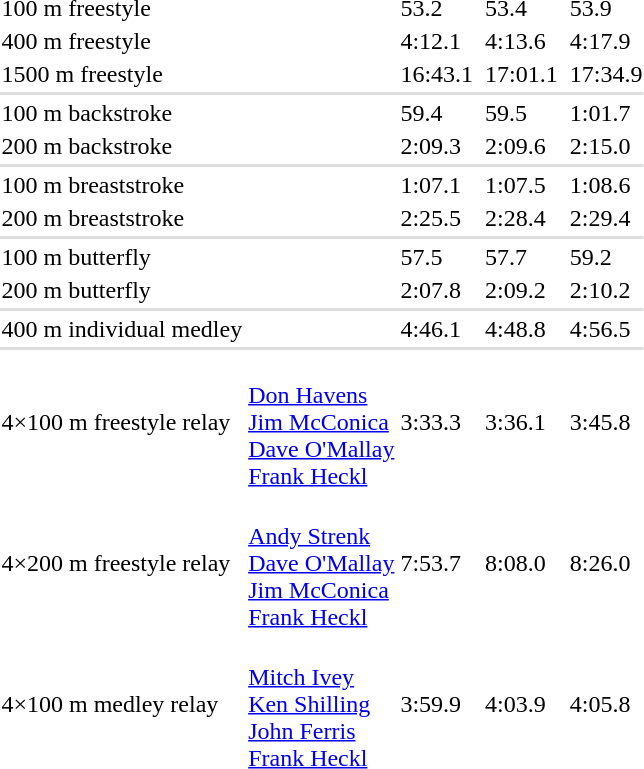<table>
<tr>
<td>100 m freestyle<br></td>
<td></td>
<td>53.2</td>
<td></td>
<td>53.4</td>
<td></td>
<td>53.9</td>
</tr>
<tr>
<td>400 m freestyle<br></td>
<td></td>
<td>4:12.1</td>
<td></td>
<td>4:13.6</td>
<td></td>
<td>4:17.9</td>
</tr>
<tr>
<td>1500 m freestyle<br></td>
<td></td>
<td>16:43.1</td>
<td></td>
<td>17:01.1</td>
<td></td>
<td>17:34.9</td>
</tr>
<tr bgcolor=#DDDDDD>
<td colspan=7></td>
</tr>
<tr>
<td>100 m backstroke<br></td>
<td></td>
<td>59.4</td>
<td></td>
<td>59.5</td>
<td></td>
<td>1:01.7</td>
</tr>
<tr>
<td>200 m backstroke<br></td>
<td></td>
<td>2:09.3</td>
<td></td>
<td>2:09.6</td>
<td></td>
<td>2:15.0</td>
</tr>
<tr bgcolor=#DDDDDD>
<td colspan=7></td>
</tr>
<tr>
<td>100 m breaststroke<br></td>
<td></td>
<td>1:07.1</td>
<td></td>
<td>1:07.5</td>
<td></td>
<td>1:08.6</td>
</tr>
<tr>
<td>200 m breaststroke<br></td>
<td></td>
<td>2:25.5</td>
<td></td>
<td>2:28.4</td>
<td></td>
<td>2:29.4</td>
</tr>
<tr bgcolor=#DDDDDD>
<td colspan=7></td>
</tr>
<tr>
<td>100 m butterfly<br></td>
<td></td>
<td>57.5</td>
<td></td>
<td>57.7</td>
<td></td>
<td>59.2</td>
</tr>
<tr>
<td>200 m butterfly<br></td>
<td></td>
<td>2:07.8</td>
<td></td>
<td>2:09.2</td>
<td></td>
<td>2:10.2</td>
</tr>
<tr bgcolor=#DDDDDD>
<td colspan=7></td>
</tr>
<tr>
<td>400 m individual medley<br></td>
<td></td>
<td>4:46.1</td>
<td></td>
<td>4:48.8</td>
<td></td>
<td>4:56.5</td>
</tr>
<tr bgcolor=#DDDDDD>
<td colspan=7></td>
</tr>
<tr>
<td>4×100 m freestyle relay<br></td>
<td><br><a href='#'>Don Havens</a><br><a href='#'>Jim McConica</a><br><a href='#'>Dave O'Mallay</a><br><a href='#'>Frank Heckl</a></td>
<td>3:33.3</td>
<td></td>
<td>3:36.1</td>
<td></td>
<td>3:45.8</td>
</tr>
<tr>
<td>4×200 m freestyle relay<br></td>
<td><br><a href='#'>Andy Strenk</a><br><a href='#'>Dave O'Mallay</a><br><a href='#'>Jim McConica</a><br><a href='#'>Frank Heckl</a></td>
<td>7:53.7</td>
<td></td>
<td>8:08.0</td>
<td></td>
<td>8:26.0</td>
</tr>
<tr>
<td>4×100 m medley relay<br></td>
<td><br><a href='#'>Mitch Ivey</a><br><a href='#'>Ken Shilling</a><br><a href='#'>John Ferris</a><br><a href='#'>Frank Heckl</a></td>
<td>3:59.9</td>
<td></td>
<td>4:03.9</td>
<td></td>
<td>4:05.8</td>
</tr>
</table>
